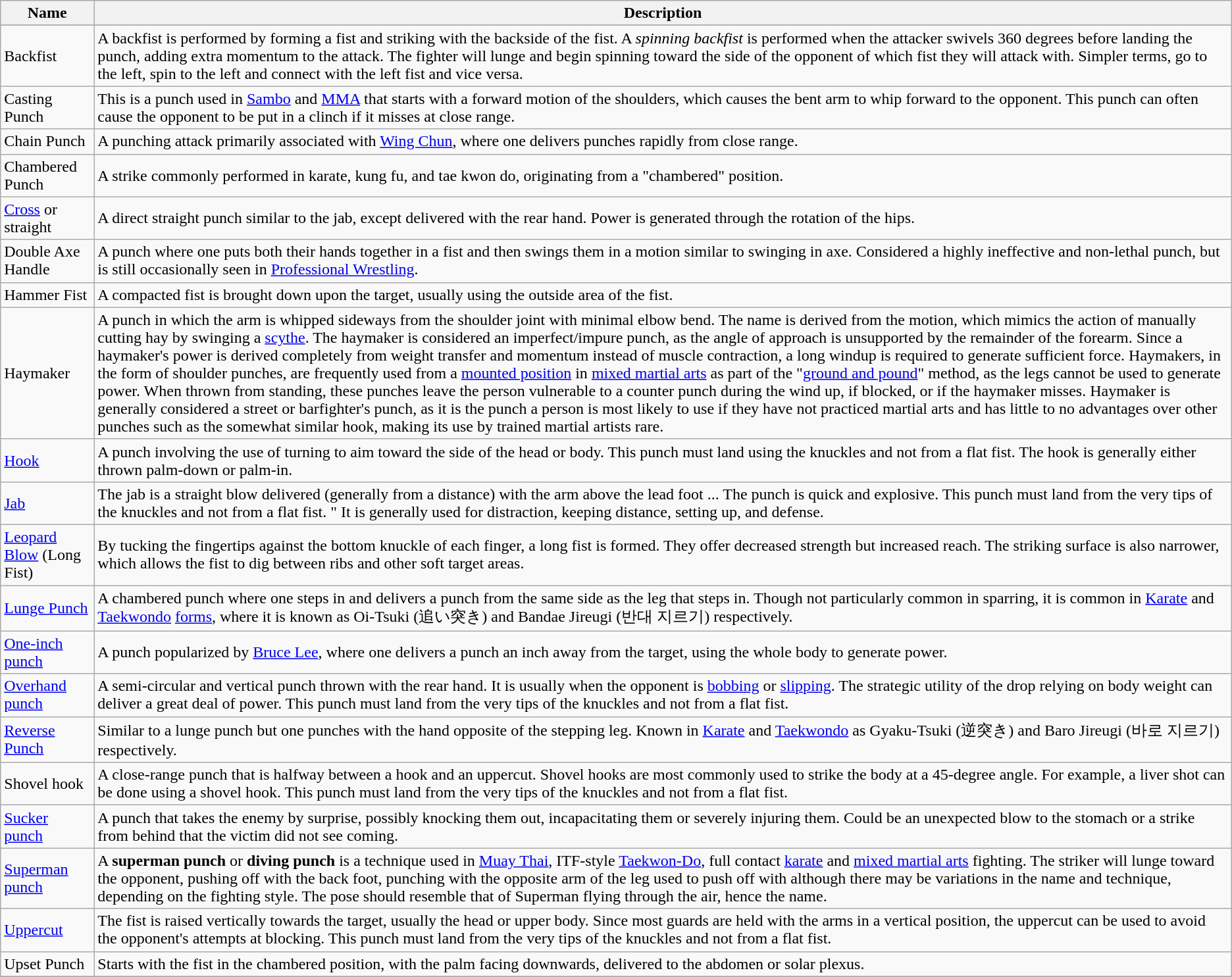<table class="wikitable">
<tr>
<th>Name</th>
<th>Description</th>
</tr>
<tr>
</tr>
<tr>
<td>Backfist</td>
<td>A backfist is performed by forming a fist and striking with the backside of the fist. A <em>spinning backfist</em> is performed when the attacker swivels 360 degrees before landing the punch, adding extra momentum to the attack. The fighter will lunge and begin spinning toward the side of the opponent of which fist they will attack with. Simpler terms, go to the left, spin to the left and connect with the left fist and vice versa.</td>
</tr>
<tr>
<td>Casting Punch</td>
<td>This is a punch used in <a href='#'>Sambo</a> and <a href='#'>MMA</a> that starts with a forward motion of the shoulders, which causes the bent arm to whip forward to the opponent. This punch can often cause the opponent to be put in a clinch if it misses at close range.</td>
</tr>
<tr>
<td>Chain Punch</td>
<td>A punching attack primarily associated with <a href='#'>Wing Chun</a>, where one delivers punches rapidly from close range.</td>
</tr>
<tr>
<td>Chambered Punch</td>
<td>A strike commonly performed in karate, kung fu, and tae kwon do, originating from a "chambered" position.</td>
</tr>
<tr>
<td><a href='#'>Cross</a> or straight</td>
<td>A direct straight punch similar to the jab, except delivered with the rear hand. Power is generated through the rotation of the hips.</td>
</tr>
<tr>
<td>Double Axe Handle</td>
<td>A punch where one puts both their hands together in a fist and then swings them in a motion similar to swinging in axe. Considered a highly ineffective and non-lethal punch, but is still occasionally seen in <a href='#'>Professional Wrestling</a>.</td>
</tr>
<tr>
<td>Hammer Fist</td>
<td>A compacted fist is brought down upon the target, usually using the outside area of the fist.</td>
</tr>
<tr>
<td>Haymaker</td>
<td>A punch in which the arm is whipped sideways from the shoulder joint with minimal elbow bend. The name is derived from the motion, which mimics the action of manually cutting hay by swinging a <a href='#'>scythe</a>. The haymaker is considered an imperfect/impure punch, as the angle of approach is unsupported by the remainder of the forearm. Since a haymaker's power is derived completely from weight transfer and momentum instead of muscle contraction, a long windup is required to generate sufficient force. Haymakers, in the form of shoulder punches, are frequently used from a <a href='#'>mounted position</a> in <a href='#'>mixed martial arts</a> as part of the "<a href='#'>ground and pound</a>" method, as the legs cannot be used to generate power. When thrown from standing, these punches leave the person vulnerable to a counter punch during the wind up, if blocked, or if the haymaker misses. Haymaker is generally considered a street or barfighter's punch, as it is the punch a person is most likely to use if they have not practiced martial arts and has little to no advantages over other punches such as the somewhat similar hook, making its use by trained martial artists rare.</td>
</tr>
<tr>
<td><a href='#'>Hook</a></td>
<td>A punch involving the use of turning to aim toward the side of the head or body. This punch must land using the knuckles and not from a flat fist. The hook is generally either thrown palm-down or palm-in.</td>
</tr>
<tr>
<td><a href='#'>Jab</a></td>
<td>The jab is a straight blow delivered (generally from a distance) with the arm above the lead foot ... The punch is quick and explosive. This punch must land from the very tips of the knuckles and not from a flat fist. " It is generally used for distraction, keeping distance, setting up, and defense.</td>
</tr>
<tr>
<td><a href='#'>Leopard Blow</a> (Long Fist)</td>
<td>By tucking the fingertips against the bottom knuckle of each finger, a long fist is formed. They offer decreased strength but increased reach. The striking surface is also narrower, which allows the fist to dig between ribs and other soft target areas.</td>
</tr>
<tr>
<td><a href='#'>Lunge Punch</a></td>
<td>A chambered punch where one steps in and delivers a punch from the same side as the leg that steps in. Though not particularly common in sparring, it is common in <a href='#'>Karate</a> and <a href='#'>Taekwondo</a> <a href='#'>forms</a>, where it is known as Oi-Tsuki (追い突き) and Bandae Jireugi (반대 지르기) respectively.</td>
</tr>
<tr>
<td><a href='#'>One-inch punch</a></td>
<td>A punch popularized by <a href='#'>Bruce Lee</a>, where one delivers a punch an inch away from the target, using the whole body to generate power.</td>
</tr>
<tr>
<td><a href='#'>Overhand punch</a></td>
<td>A semi-circular and vertical punch thrown with the rear hand. It is usually when the opponent is <a href='#'>bobbing</a> or <a href='#'>slipping</a>. The strategic utility of the drop relying on body weight can deliver a great deal of power. This punch must land from the very tips of the knuckles and not from a flat fist.</td>
</tr>
<tr>
<td><a href='#'>Reverse Punch</a></td>
<td>Similar to a lunge punch but one punches with the hand opposite of the stepping leg. Known in <a href='#'>Karate</a> and <a href='#'>Taekwondo</a> as Gyaku-Tsuki (逆突き) and Baro Jireugi (바로 지르기) respectively.</td>
</tr>
<tr>
<td>Shovel hook</td>
<td>A close-range punch that is halfway between a hook and an uppercut. Shovel hooks are most commonly used to strike the body at a 45-degree angle. For example, a liver shot can be done using a shovel hook. This punch must land from the very tips of the knuckles and not from a flat fist.</td>
</tr>
<tr>
<td><a href='#'>Sucker punch</a></td>
<td>A punch that takes the enemy by surprise, possibly knocking them out, incapacitating them or severely injuring them. Could be an unexpected blow to the stomach or a strike from behind that the victim did not see coming.</td>
</tr>
<tr>
<td><a href='#'>Superman punch</a></td>
<td>A <strong>superman punch</strong> or <strong>diving punch</strong> is a technique used in <a href='#'>Muay Thai</a>, ITF-style <a href='#'>Taekwon-Do</a>, full contact <a href='#'>karate</a> and <a href='#'>mixed martial arts</a> fighting. The striker will lunge toward the opponent, pushing off with the back foot, punching with the opposite arm of the leg used to push off with although there may be variations in the name and technique, depending on the fighting style. The pose should resemble that of Superman flying through the air, hence the name.</td>
</tr>
<tr>
<td><a href='#'>Uppercut</a></td>
<td>The fist is raised vertically towards the target, usually the head or upper body. Since most guards are held with the arms in a vertical position, the uppercut can be used to avoid the opponent's attempts at blocking. This punch must land from the very tips of the knuckles and not from a flat fist.</td>
</tr>
<tr>
<td>Upset Punch</td>
<td>Starts with the fist in the chambered position, with the palm facing downwards, delivered to the abdomen or solar plexus.</td>
</tr>
<tr>
</tr>
</table>
